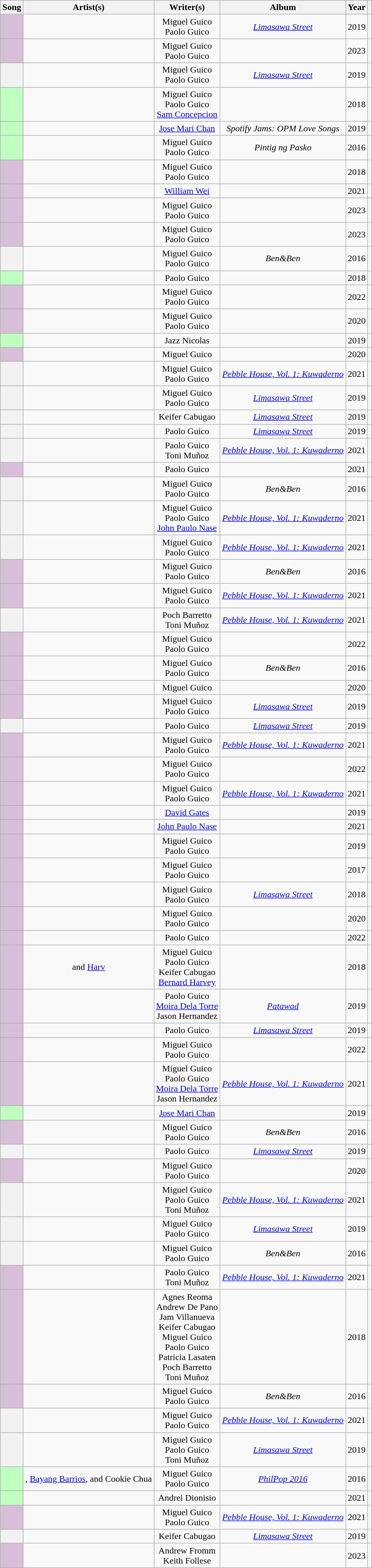<table class="wikitable sortable plainrowheaders" style="text-align:center;">
<tr>
<th scope="col">Song</th>
<th scope="col">Artist(s)</th>
<th scope="col" class="unsortable">Writer(s)</th>
<th scope="col">Album</th>
<th scope="col">Year</th>
<th scope="col" class="unsortable"></th>
</tr>
<tr>
<th scope=row style="background:thistle;">  </th>
<td></td>
<td>Miguel Guico<br>Paolo Guico</td>
<td><em><a href='#'>Limasawa Street</a></em></td>
<td>2019</td>
<td></td>
</tr>
<tr>
<th scope=row style="background:thistle;">  </th>
<td></td>
<td>Miguel Guico<br>Paolo Guico</td>
<td> </td>
<td>2023</td>
<td></td>
</tr>
<tr>
<th scope=row> </th>
<td><br></td>
<td>Miguel Guico<br>Paolo Guico</td>
<td><em><a href='#'>Limasawa Street</a></em></td>
<td>2019</td>
<td></td>
</tr>
<tr>
<th scope=row style="background-color:#BFFFC0;"> </th>
<td><br></td>
<td>Miguel Guico<br>Paolo Guico<br><a href='#'>Sam Concepcion</a></td>
<td> </td>
<td>2018</td>
<td></td>
</tr>
<tr>
<th scope=row style="background-color:#BFFFC0;"> </th>
<td></td>
<td><a href='#'>Jose Mari Chan</a></td>
<td><em>Spotify Jams: OPM Love Songs</em></td>
<td>2019</td>
<td></td>
</tr>
<tr>
<th scope=row style="background-color:#BFFFC0;">  </th>
<td></td>
<td>Miguel Guico<br>Paolo Guico</td>
<td><em>Pintig ng Pasko</em></td>
<td>2016</td>
<td></td>
</tr>
<tr>
<th scope=row style="background:thistle;"> </th>
<td></td>
<td>Miguel Guico<br>Paolo Guico</td>
<td> </td>
<td>2018</td>
<td></td>
</tr>
<tr>
<th scope=row style="background:thistle;">  </th>
<td><br></td>
<td><a href='#'>William Wei</a></td>
<td> </td>
<td>2021</td>
<td></td>
</tr>
<tr>
<th scope=row style="background:thistle;"> </th>
<td></td>
<td>Miguel Guico<br>Paolo Guico</td>
<td> </td>
<td>2023</td>
<td></td>
</tr>
<tr>
<th scope=row style="background:thistle;">  </th>
<td></td>
<td>Miguel Guico<br>Paolo Guico</td>
<td> </td>
<td>2023</td>
<td></td>
</tr>
<tr>
<th scope=row> </th>
<td></td>
<td>Miguel Guico<br>Paolo Guico</td>
<td><em>Ben&Ben</em></td>
<td>2016</td>
<td></td>
</tr>
<tr>
<th scope=row style="background-color:#BFFFC0;"> </th>
<td></td>
<td>Paolo Guico</td>
<td> </td>
<td>2018</td>
<td></td>
</tr>
<tr>
<th scope=row style="background:thistle;"> </th>
<td></td>
<td>Miguel Guico<br>Paolo Guico</td>
<td> </td>
<td>2022</td>
<td></td>
</tr>
<tr>
<th scope=row style="background:thistle;"> </th>
<td></td>
<td>Miguel Guico<br>Paolo Guico</td>
<td> </td>
<td>2020</td>
<td></td>
</tr>
<tr>
<th scope=row style="background-color:#BFFFC0;"> </th>
<td><br></td>
<td>Jazz Nicolas</td>
<td> </td>
<td>2019</td>
<td></td>
</tr>
<tr>
<th scope=row style="background:thistle;"> </th>
<td></td>
<td>Miguel Guico</td>
<td> </td>
<td>2020</td>
<td></td>
</tr>
<tr>
<th scope=row> </th>
<td></td>
<td>Miguel Guico<br>Paolo Guico</td>
<td><em><a href='#'>Pebble House, Vol. 1: Kuwaderno</a></em></td>
<td>2021</td>
<td></td>
</tr>
<tr>
<th scope=row> </th>
<td></td>
<td>Miguel Guico<br>Paolo Guico</td>
<td><em><a href='#'>Limasawa Street</a></em></td>
<td>2019</td>
<td></td>
</tr>
<tr>
<th scope=row> </th>
<td></td>
<td>Keifer Cabugao</td>
<td><em><a href='#'>Limasawa Street</a></em></td>
<td>2019</td>
<td></td>
</tr>
<tr>
<th scope=row> </th>
<td></td>
<td>Paolo Guico</td>
<td><em><a href='#'>Limasawa Street</a></em></td>
<td>2019</td>
<td></td>
</tr>
<tr>
<th scope=row> </th>
<td></td>
<td>Paolo Guico<br>Toni Muñoz</td>
<td><em><a href='#'>Pebble House, Vol. 1: Kuwaderno</a></em></td>
<td>2021</td>
<td></td>
</tr>
<tr>
<th scope=row style="background:thistle;"> </th>
<td></td>
<td>Paolo Guico</td>
<td> </td>
<td>2021</td>
<td></td>
</tr>
<tr>
<th scope=row> </th>
<td></td>
<td>Miguel Guico<br>Paolo Guico</td>
<td><em>Ben&Ben</em></td>
<td>2016</td>
<td></td>
</tr>
<tr>
<th scope=row></th>
<td><br></td>
<td>Miguel Guico<br>Paolo Guico<br><a href='#'>John Paulo Nase</a></td>
<td><em><a href='#'>Pebble House, Vol. 1: Kuwaderno</a></em></td>
<td>2021</td>
<td></td>
</tr>
<tr>
<th scope=row></th>
<td></td>
<td>Miguel Guico<br>Paolo Guico</td>
<td><em><a href='#'>Pebble House, Vol. 1: Kuwaderno</a></em></td>
<td>2021</td>
<td></td>
</tr>
<tr>
<th scope=row style="background:thistle;"> </th>
<td></td>
<td>Miguel Guico<br>Paolo Guico</td>
<td><em>Ben&Ben</em></td>
<td>2016</td>
<td></td>
</tr>
<tr>
<th scope=row style="background:thistle;"> </th>
<td></td>
<td>Miguel Guico<br>Paolo Guico</td>
<td><em><a href='#'>Pebble House, Vol. 1: Kuwaderno</a></em></td>
<td>2021</td>
<td></td>
</tr>
<tr>
<th scope=row></th>
<td></td>
<td>Poch Barretto<br>Toni Muñoz</td>
<td><em><a href='#'>Pebble House, Vol. 1: Kuwaderno</a></em></td>
<td>2021</td>
<td></td>
</tr>
<tr>
<th scope=row style="background:thistle;">  </th>
<td></td>
<td>Miguel Guico<br>Paolo Guico</td>
<td> </td>
<td>2022</td>
<td></td>
</tr>
<tr>
<th scope=row style="background:thistle;">  </th>
<td></td>
<td>Miguel Guico<br>Paolo Guico</td>
<td><em>Ben&Ben</em></td>
<td>2016</td>
<td></td>
</tr>
<tr>
<th scope=row style="background:thistle;"> </th>
<td></td>
<td>Miguel Guico</td>
<td> </td>
<td>2020</td>
<td></td>
</tr>
<tr>
<th scope=row style="background:thistle;"> </th>
<td></td>
<td>Miguel Guico<br>Paolo Guico</td>
<td><em><a href='#'>Limasawa Street</a></em></td>
<td>2019</td>
<td></td>
</tr>
<tr>
<th scope=row></th>
<td></td>
<td>Paolo Guico</td>
<td><em><a href='#'>Limasawa Street</a></em></td>
<td>2019</td>
<td></td>
</tr>
<tr>
<th scope=row style="background:thistle;"> </th>
<td><br></td>
<td>Miguel Guico<br>Paolo Guico</td>
<td><em><a href='#'>Pebble House, Vol. 1: Kuwaderno</a></em></td>
<td>2021</td>
<td></td>
</tr>
<tr>
<th scope=row style="background:thistle;">  </th>
<td></td>
<td>Miguel Guico<br>Paolo Guico</td>
<td> </td>
<td>2022</td>
<td></td>
</tr>
<tr>
<th scope=row style="background:thistle;"> </th>
<td></td>
<td>Miguel Guico<br>Paolo Guico</td>
<td><em><a href='#'>Pebble House, Vol. 1: Kuwaderno</a></em></td>
<td>2021</td>
<td></td>
</tr>
<tr>
<th scope=row style="background:thistle;"> </th>
<td></td>
<td><a href='#'>David Gates</a></td>
<td> </td>
<td>2019</td>
<td></td>
</tr>
<tr>
<th scope=row style="background:thistle;"> </th>
<td><br></td>
<td><a href='#'>John Paulo Nase</a></td>
<td> </td>
<td>2021</td>
<td></td>
</tr>
<tr>
<th scope=row style="background:thistle;"> </th>
<td></td>
<td>Miguel Guico<br>Paolo Guico</td>
<td> </td>
<td>2019</td>
<td></td>
</tr>
<tr>
<th scope=row style="background:thistle;"> </th>
<td></td>
<td>Miguel Guico<br>Paolo Guico</td>
<td> </td>
<td>2017</td>
<td></td>
</tr>
<tr>
<th scope=row style="background:thistle;"> </th>
<td></td>
<td>Miguel Guico<br>Paolo Guico</td>
<td><em><a href='#'>Limasawa Street</a></em></td>
<td>2018</td>
<td></td>
</tr>
<tr>
<th scope=row style="background:thistle;">  </th>
<td></td>
<td>Miguel Guico<br>Paolo Guico</td>
<td> </td>
<td>2020</td>
<td></td>
</tr>
<tr>
<th scope=row style="background:thistle;">  </th>
<td></td>
<td>Paolo Guico</td>
<td> </td>
<td>2022</td>
<td></td>
</tr>
<tr>
<th scope=row style="background:thistle;"> </th>
<td> and <a href='#'>Harv</a></td>
<td>Miguel Guico<br>Paolo Guico<br>Keifer Cabugao<br><a href='#'>Bernard Harvey</a></td>
<td> </td>
<td>2018</td>
<td></td>
</tr>
<tr>
<th scope=row style="background:thistle;">  </th>
<td><br></td>
<td>Paolo Guico<br><a href='#'>Moira Dela Torre</a><br>Jason Hernandez</td>
<td><em><a href='#'>Patawad</a></em></td>
<td>2019</td>
<td></td>
</tr>
<tr>
<th scope=row style="background:thistle;"> </th>
<td></td>
<td>Paolo Guico</td>
<td><em><a href='#'>Limasawa Street</a></em></td>
<td>2019</td>
<td></td>
</tr>
<tr>
<th scope=row style="background:thistle;"> </th>
<td></td>
<td>Miguel Guico<br>Paolo Guico</td>
<td> </td>
<td>2022</td>
<td></td>
</tr>
<tr>
<th scope=row style="background:thistle;"> </th>
<td><br></td>
<td>Miguel Guico<br>Paolo Guico<br><a href='#'>Moira Dela Torre</a><br>Jason Hernandez</td>
<td><em><a href='#'>Pebble House, Vol. 1: Kuwaderno</a></em></td>
<td>2021</td>
<td></td>
</tr>
<tr>
<th scope=row style="background-color:#BFFFC0;"> </th>
<td><br></td>
<td><a href='#'>Jose Mari Chan</a></td>
<td> </td>
<td>2019</td>
<td></td>
</tr>
<tr>
<th scope=row style="background:thistle;">  </th>
<td></td>
<td>Miguel Guico<br>Paolo Guico</td>
<td><em>Ben&Ben</em></td>
<td>2016</td>
<td></td>
</tr>
<tr>
<th scope=row></th>
<td></td>
<td>Paolo Guico</td>
<td><em><a href='#'>Limasawa Street</a></em></td>
<td>2019</td>
<td></td>
</tr>
<tr>
<th scope=row style="background:thistle;">  </th>
<td></td>
<td>Miguel Guico<br>Paolo Guico</td>
<td> </td>
<td>2020</td>
<td></td>
</tr>
<tr>
<th scope=row></th>
<td><br></td>
<td>Miguel Guico<br>Paolo Guico<br>Toni Muñoz</td>
<td><em><a href='#'>Pebble House, Vol. 1: Kuwaderno</a></em></td>
<td>2021</td>
<td></td>
</tr>
<tr>
<th scope=row></th>
<td></td>
<td>Miguel Guico<br>Paolo Guico</td>
<td><em><a href='#'>Limasawa Street</a></em></td>
<td>2019</td>
<td></td>
</tr>
<tr>
<th scope=row></th>
<td></td>
<td>Miguel Guico<br>Paolo Guico</td>
<td><em>Ben&Ben</em></td>
<td>2016</td>
<td></td>
</tr>
<tr>
<th scope=row style="background:thistle;"> </th>
<td><br></td>
<td>Paolo Guico<br>Toni Muñoz</td>
<td><em><a href='#'>Pebble House, Vol. 1: Kuwaderno</a></em></td>
<td>2021</td>
<td></td>
</tr>
<tr>
<th scope=row style="background:thistle;"> </th>
<td></td>
<td>Agnes Reoma<br>Andrew De Pano<br>Jam Villanueva<br>Keifer Cabugao<br>Miguel Guico<br>Paolo Guico<br>Patricia Lasaten<br>Poch Barretto<br>Toni Muñoz</td>
<td> </td>
<td>2018</td>
<td></td>
</tr>
<tr>
<th scope=row style="background:thistle;"> </th>
<td></td>
<td>Miguel Guico<br>Paolo Guico</td>
<td><em>Ben&Ben</em></td>
<td>2016</td>
<td></td>
</tr>
<tr>
<th scope=row></th>
<td><br></td>
<td>Miguel Guico<br>Paolo Guico</td>
<td><em><a href='#'>Pebble House, Vol. 1: Kuwaderno</a></em></td>
<td>2021</td>
<td></td>
</tr>
<tr>
<th scope=row> </th>
<td></td>
<td>Miguel Guico<br>Paolo Guico<br>Toni Muñoz</td>
<td><em><a href='#'>Limasawa Street</a></em></td>
<td>2019</td>
<td></td>
</tr>
<tr>
<th scope=row style="background-color:#BFFFC0;">   </th>
<td>, <a href='#'>Bayang Barrios</a>, and Cookie Chua</td>
<td>Miguel Guico<br>Paolo Guico</td>
<td><em><a href='#'>PhilPop 2016</a></em></td>
<td>2016</td>
<td></td>
</tr>
<tr>
<th scope=row style="background-color:#BFFFC0;"> </th>
<td></td>
<td>Andrei Dionisio</td>
<td> </td>
<td>2021</td>
<td></td>
</tr>
<tr>
<th scope=row style="background:thistle;">  </th>
<td></td>
<td>Miguel Guico<br>Paolo Guico</td>
<td><em><a href='#'>Pebble House, Vol. 1: Kuwaderno</a></em></td>
<td>2021</td>
<td></td>
</tr>
<tr>
<th scope=row></th>
<td></td>
<td>Keifer Cabugao</td>
<td><em><a href='#'>Limasawa Street</a></em></td>
<td>2019</td>
<td></td>
</tr>
<tr>
<th scope=row style="background:thistle;">  </th>
<td></td>
<td>Andrew Fromm<br>Keith Follese</td>
<td> </td>
<td>2023</td>
<td></td>
</tr>
</table>
